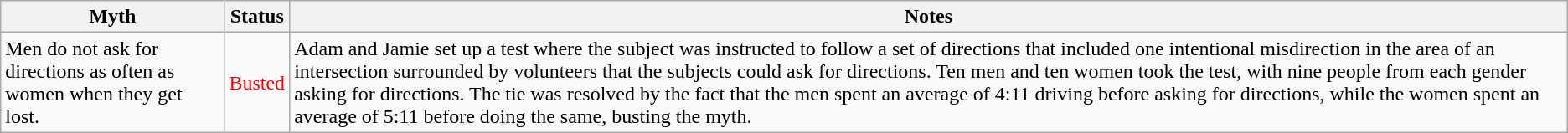<table class="wikitable plainrowheaders">
<tr>
<th scope"col">Myth</th>
<th scope"col">Status</th>
<th scope"col">Notes</th>
</tr>
<tr>
<td scope"row">Men do not ask for directions as often as women when they get lost.</td>
<td style="color:red">Busted</td>
<td>Adam and Jamie set up a test where the subject was instructed to follow a set of directions that included one intentional misdirection in the area of an intersection surrounded by volunteers that the subjects could ask for directions. Ten men and ten women took the test, with nine people from each gender asking for directions. The tie was resolved by the fact that the men spent an average of 4:11 driving before asking for directions, while the women spent an average of 5:11 before doing the same, busting the myth.</td>
</tr>
</table>
